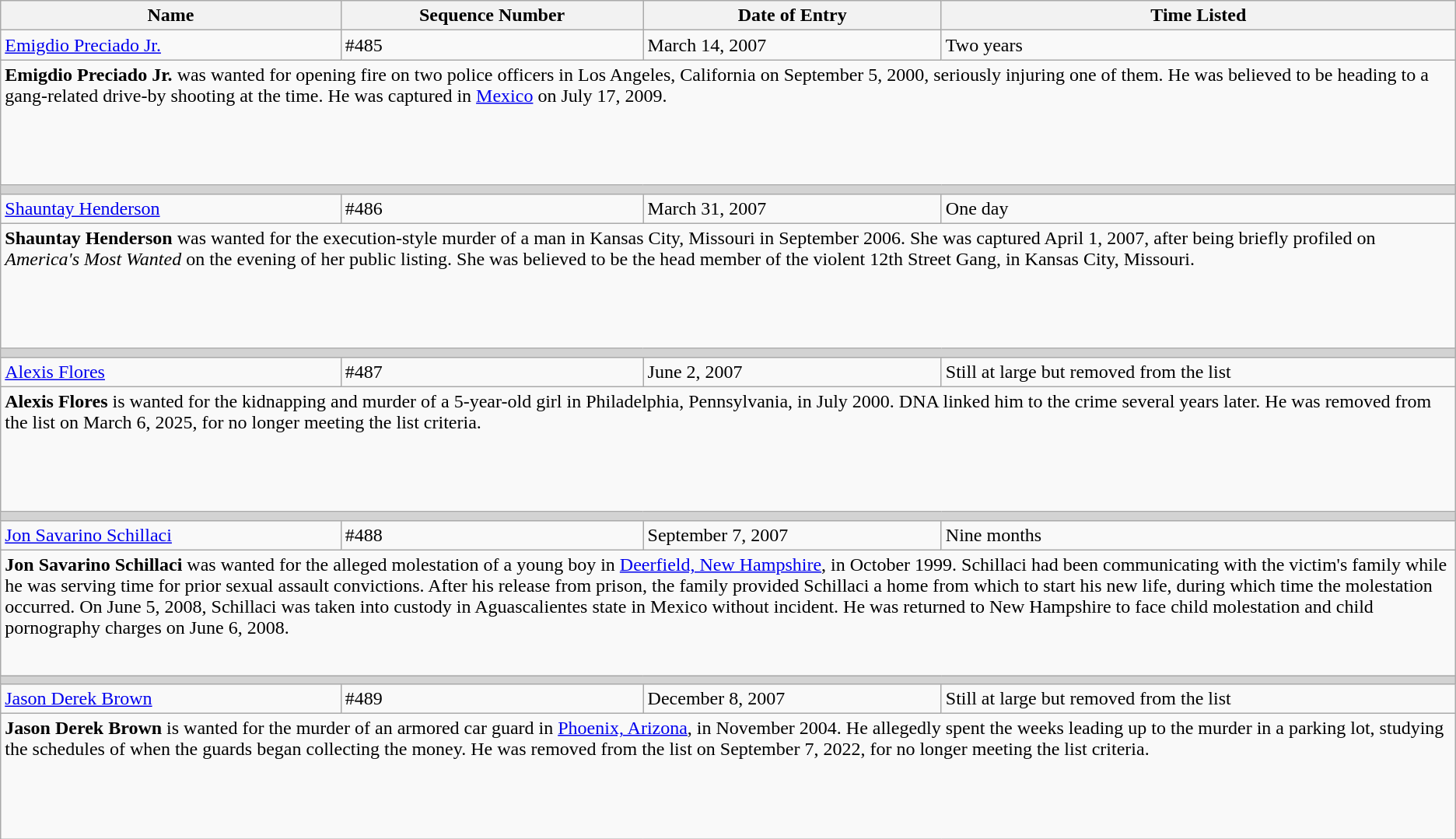<table class="wikitable">
<tr>
<th>Name</th>
<th>Sequence Number</th>
<th>Date of Entry</th>
<th>Time Listed</th>
</tr>
<tr>
<td height="10"><a href='#'>Emigdio Preciado Jr.</a></td>
<td>#485</td>
<td>March 14, 2007</td>
<td>Two years</td>
</tr>
<tr>
<td colspan="4" valign="top" height="100"><strong>Emigdio Preciado Jr.</strong> was wanted for opening fire on two police officers in Los Angeles, California on September 5, 2000, seriously injuring one of them. He was believed to be heading to a gang-related drive-by shooting at the time. He was captured in <a href='#'>Mexico</a> on July 17, 2009.</td>
</tr>
<tr>
<td colSpan="4" style="background-color:lightgrey;"></td>
</tr>
<tr>
<td height="10"><a href='#'>Shauntay Henderson</a></td>
<td>#486</td>
<td>March 31, 2007</td>
<td>One day</td>
</tr>
<tr>
<td colspan="4" valign="top" height="100"><strong>Shauntay Henderson</strong> was wanted for the execution-style murder of a man in Kansas City, Missouri in September 2006. She was captured April 1, 2007, after being briefly profiled on <em>America's Most Wanted</em> on the evening of her public listing. She was believed to be the head member of the violent 12th Street Gang, in Kansas City, Missouri.</td>
</tr>
<tr>
<td colSpan="4" style="background-color:lightgrey;"></td>
</tr>
<tr>
<td height="10"><a href='#'>Alexis Flores</a></td>
<td>#487</td>
<td>June 2, 2007</td>
<td>Still at large but removed from the list</td>
</tr>
<tr>
<td colspan="4" valign="top" height="100"><strong>Alexis Flores</strong> is wanted for the kidnapping and murder of a 5-year-old girl in Philadelphia, Pennsylvania, in July 2000. DNA linked him to the crime several years later. He was removed from the list on March 6, 2025, for no longer meeting the list criteria.</td>
</tr>
<tr>
<td colSpan="4" style="background-color:lightgrey;"></td>
</tr>
<tr>
<td height="10"><a href='#'>Jon Savarino Schillaci</a></td>
<td>#488</td>
<td>September 7, 2007</td>
<td>Nine months</td>
</tr>
<tr>
<td colspan="4" valign="top" height="100"><strong>Jon Savarino Schillaci</strong> was wanted for the alleged molestation of a young boy in <a href='#'>Deerfield, New Hampshire</a>, in October 1999. Schillaci had been communicating with the victim's family while he was serving time for prior sexual assault convictions. After his release from prison, the family provided Schillaci a home from which to start his new life, during which time the molestation occurred. On June 5, 2008, Schillaci was taken into custody in Aguascalientes state in Mexico without incident. He was returned to New Hampshire to face child molestation and child pornography charges on June 6, 2008.</td>
</tr>
<tr>
<td colSpan="4" style="background-color:lightgrey;"></td>
</tr>
<tr>
<td height="10"><a href='#'>Jason Derek Brown</a></td>
<td>#489</td>
<td>December 8, 2007</td>
<td>Still at large but removed from the list</td>
</tr>
<tr>
<td colspan="4" valign="top" height="100"><strong>Jason Derek Brown</strong> is wanted for the murder of an armored car guard in <a href='#'>Phoenix, Arizona</a>, in November 2004. He allegedly spent the weeks leading up to the murder in a parking lot, studying the schedules of when the guards began collecting the money. He was removed from the list on September 7, 2022, for no longer meeting the list criteria.</td>
</tr>
</table>
